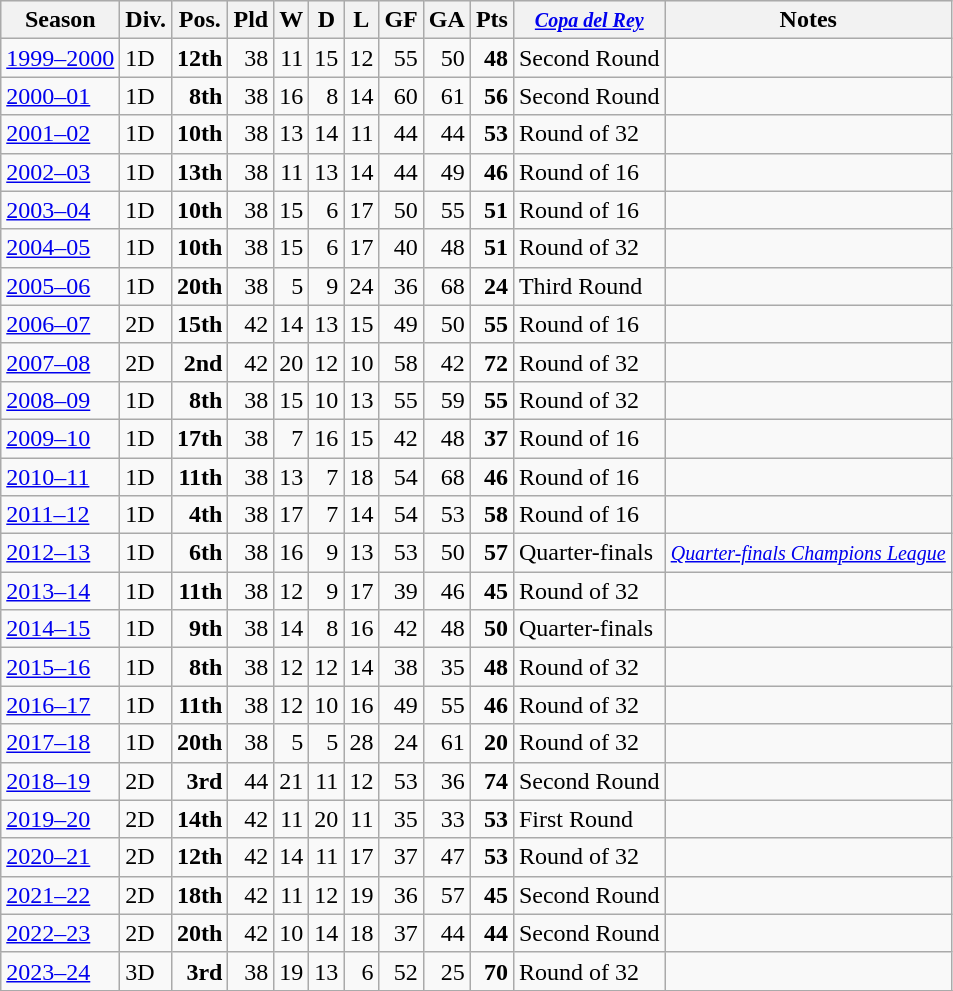<table class="wikitable">
<tr style="background:#efefef;">
<th>Season</th>
<th>Div.</th>
<th>Pos.</th>
<th>Pld</th>
<th>W</th>
<th>D</th>
<th>L</th>
<th>GF</th>
<th>GA</th>
<th>Pts</th>
<th><small><em><a href='#'>Copa del Rey</a></em></small></th>
<th>Notes</th>
</tr>
<tr>
<td><a href='#'>1999–2000</a></td>
<td>1D</td>
<td align=right><strong>12th</strong></td>
<td align=right>38</td>
<td align=right>11</td>
<td align=right>15</td>
<td align=right>12</td>
<td align=right>55</td>
<td align=right>50</td>
<td align=right><strong>48</strong></td>
<td>Second Round</td>
<td></td>
</tr>
<tr>
<td><a href='#'>2000–01</a></td>
<td>1D</td>
<td align=right><strong>8th</strong></td>
<td align=right>38</td>
<td align=right>16</td>
<td align=right>8</td>
<td align=right>14</td>
<td align=right>60</td>
<td align=right>61</td>
<td align=right><strong>56</strong></td>
<td>Second Round</td>
<td></td>
</tr>
<tr>
<td><a href='#'>2001–02</a></td>
<td>1D</td>
<td align=right><strong>10th</strong></td>
<td align=right>38</td>
<td align=right>13</td>
<td align=right>14</td>
<td align=right>11</td>
<td align=right>44</td>
<td align=right>44</td>
<td align=right><strong>53</strong></td>
<td>Round of 32</td>
<td></td>
</tr>
<tr>
<td><a href='#'>2002–03</a></td>
<td>1D</td>
<td align=right><strong>13th</strong></td>
<td align=right>38</td>
<td align=right>11</td>
<td align=right>13</td>
<td align=right>14</td>
<td align=right>44</td>
<td align=right>49</td>
<td align=right><strong>46</strong></td>
<td>Round of 16</td>
<td></td>
</tr>
<tr>
<td><a href='#'>2003–04</a></td>
<td>1D</td>
<td align=right><strong>10th</strong></td>
<td align=right>38</td>
<td align=right>15</td>
<td align=right>6</td>
<td align=right>17</td>
<td align=right>50</td>
<td align=right>55</td>
<td align=right><strong>51</strong></td>
<td>Round of 16</td>
<td></td>
</tr>
<tr>
<td><a href='#'>2004–05</a></td>
<td>1D</td>
<td align=right><strong>10th</strong></td>
<td align=right>38</td>
<td align=right>15</td>
<td align=right>6</td>
<td align=right>17</td>
<td align=right>40</td>
<td align=right>48</td>
<td align=right><strong>51</strong></td>
<td>Round of 32</td>
<td></td>
</tr>
<tr>
<td><a href='#'>2005–06</a></td>
<td>1D</td>
<td align=right><strong>20th</strong></td>
<td align=right>38</td>
<td align=right>5</td>
<td align=right>9</td>
<td align=right>24</td>
<td align=right>36</td>
<td align=right>68</td>
<td align=right><strong>24</strong></td>
<td>Third Round</td>
<td></td>
</tr>
<tr>
<td><a href='#'>2006–07</a></td>
<td>2D</td>
<td align=right><strong>15th</strong></td>
<td align=right>42</td>
<td align=right>14</td>
<td align=right>13</td>
<td align=right>15</td>
<td align=right>49</td>
<td align=right>50</td>
<td align=right><strong>55</strong></td>
<td>Round of 16</td>
<td></td>
</tr>
<tr>
<td><a href='#'>2007–08</a></td>
<td>2D</td>
<td align=right><strong>2nd</strong></td>
<td align=right>42</td>
<td align=right>20</td>
<td align=right>12</td>
<td align=right>10</td>
<td align=right>58</td>
<td align=right>42</td>
<td align=right><strong>72</strong></td>
<td>Round of 32</td>
<td></td>
</tr>
<tr>
<td><a href='#'>2008–09</a></td>
<td>1D</td>
<td align=right><strong>8th</strong></td>
<td align=right>38</td>
<td align=right>15</td>
<td align=right>10</td>
<td align=right>13</td>
<td align=right>55</td>
<td align=right>59</td>
<td align=right><strong>55</strong></td>
<td>Round of 32</td>
<td></td>
</tr>
<tr>
<td><a href='#'>2009–10</a></td>
<td>1D</td>
<td align=right><strong>17th</strong></td>
<td align=right>38</td>
<td align=right>7</td>
<td align=right>16</td>
<td align=right>15</td>
<td align=right>42</td>
<td align=right>48</td>
<td align=right><strong>37</strong></td>
<td>Round of 16</td>
<td></td>
</tr>
<tr>
<td><a href='#'>2010–11</a></td>
<td>1D</td>
<td align=right><strong>11th</strong></td>
<td align=right>38</td>
<td align=right>13</td>
<td align=right>7</td>
<td align=right>18</td>
<td align=right>54</td>
<td align=right>68</td>
<td align=right><strong>46</strong></td>
<td>Round of 16</td>
<td></td>
</tr>
<tr>
<td><a href='#'>2011–12</a></td>
<td>1D</td>
<td align=right><strong>4th</strong></td>
<td align=right>38</td>
<td align=right>17</td>
<td align=right>7</td>
<td align=right>14</td>
<td align=right>54</td>
<td align=right>53</td>
<td align=right><strong>58</strong></td>
<td>Round of 16</td>
<td></td>
</tr>
<tr>
<td><a href='#'>2012–13</a></td>
<td>1D</td>
<td align=right><strong>6th</strong></td>
<td align=right>38</td>
<td align=right>16</td>
<td align=right>9</td>
<td align=right>13</td>
<td align=right>53</td>
<td align=right>50</td>
<td align=right><strong>57</strong></td>
<td>Quarter-finals</td>
<td><small><em><a href='#'>Quarter-finals Champions League</a></em></small></td>
</tr>
<tr>
<td><a href='#'>2013–14</a></td>
<td>1D</td>
<td align=right><strong>11th</strong></td>
<td align=right>38</td>
<td align=right>12</td>
<td align=right>9</td>
<td align=right>17</td>
<td align=right>39</td>
<td align=right>46</td>
<td align=right><strong>45</strong></td>
<td>Round of 32</td>
<td></td>
</tr>
<tr>
<td><a href='#'>2014–15</a></td>
<td>1D</td>
<td align=right><strong>9th</strong></td>
<td align=right>38</td>
<td align=right>14</td>
<td align=right>8</td>
<td align=right>16</td>
<td align=right>42</td>
<td align=right>48</td>
<td align=right><strong>50</strong></td>
<td>Quarter-finals</td>
<td></td>
</tr>
<tr>
<td><a href='#'>2015–16</a></td>
<td>1D</td>
<td align=right><strong>8th</strong></td>
<td align=right>38</td>
<td align=right>12</td>
<td align=right>12</td>
<td align=right>14</td>
<td align=right>38</td>
<td align=right>35</td>
<td align=right><strong>48</strong></td>
<td>Round of 32</td>
<td></td>
</tr>
<tr>
<td><a href='#'>2016–17</a></td>
<td>1D</td>
<td align=right><strong>11th</strong></td>
<td align=right>38</td>
<td align=right>12</td>
<td align=right>10</td>
<td align=right>16</td>
<td align=right>49</td>
<td align=right>55</td>
<td align=right><strong>46</strong></td>
<td>Round of 32</td>
<td></td>
</tr>
<tr>
<td><a href='#'>2017–18</a></td>
<td>1D</td>
<td align=right><strong>20th</strong></td>
<td align=right>38</td>
<td align=right>5</td>
<td align=right>5</td>
<td align=right>28</td>
<td align=right>24</td>
<td align=right>61</td>
<td align=right><strong>20</strong></td>
<td>Round of 32</td>
<td></td>
</tr>
<tr>
<td><a href='#'>2018–19</a></td>
<td>2D</td>
<td align=right><strong>3rd</strong></td>
<td align=right>44</td>
<td align=right>21</td>
<td align=right>11</td>
<td align=right>12</td>
<td align=right>53</td>
<td align=right>36</td>
<td align=right><strong>74</strong></td>
<td>Second Round</td>
<td></td>
</tr>
<tr>
<td><a href='#'>2019–20</a></td>
<td>2D</td>
<td align=right><strong>14th</strong></td>
<td align=right>42</td>
<td align=right>11</td>
<td align=right>20</td>
<td align=right>11</td>
<td align=right>35</td>
<td align=right>33</td>
<td align=right><strong>53</strong></td>
<td>First Round</td>
<td></td>
</tr>
<tr>
<td><a href='#'>2020–21</a></td>
<td>2D</td>
<td align=right><strong>12th</strong></td>
<td align=right>42</td>
<td align=right>14</td>
<td align=right>11</td>
<td align=right>17</td>
<td align=right>37</td>
<td align=right>47</td>
<td align=right><strong>53</strong></td>
<td>Round of 32</td>
<td></td>
</tr>
<tr>
<td><a href='#'>2021–22</a></td>
<td>2D</td>
<td align=right><strong>18th</strong></td>
<td align=right>42</td>
<td align=right>11</td>
<td align=right>12</td>
<td align=right>19</td>
<td align=right>36</td>
<td align=right>57</td>
<td align=right><strong>45</strong></td>
<td>Second Round</td>
<td></td>
</tr>
<tr>
<td><a href='#'>2022–23</a></td>
<td>2D</td>
<td align=right><strong>20th</strong></td>
<td align=right>42</td>
<td align=right>10</td>
<td align=right>14</td>
<td align=right>18</td>
<td align=right>37</td>
<td align=right>44</td>
<td align=right><strong>44</strong></td>
<td>Second Round</td>
<td></td>
</tr>
<tr>
<td><a href='#'>2023–24</a></td>
<td>3D</td>
<td align=right><strong>3rd</strong></td>
<td align=right>38</td>
<td align=right>19</td>
<td align=right>13</td>
<td align=right>6</td>
<td align=right>52</td>
<td align=right>25</td>
<td align=right><strong>70</strong></td>
<td>Round of 32</td>
<td></td>
</tr>
<tr>
</tr>
</table>
